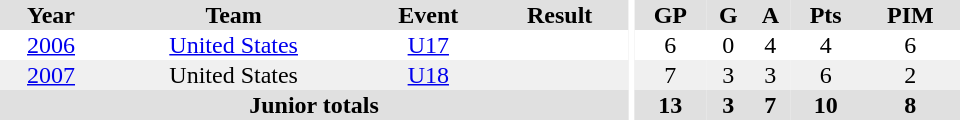<table border="0" cellpadding="1" cellspacing="0" ID="Table3" style="text-align:center; width:40em">
<tr ALIGN="center" bgcolor="#e0e0e0">
<th>Year</th>
<th>Team</th>
<th>Event</th>
<th>Result</th>
<th rowspan="99" bgcolor="#ffffff"></th>
<th>GP</th>
<th>G</th>
<th>A</th>
<th>Pts</th>
<th>PIM</th>
</tr>
<tr>
<td><a href='#'>2006</a></td>
<td><a href='#'>United States</a></td>
<td><a href='#'>U17</a></td>
<td></td>
<td>6</td>
<td>0</td>
<td>4</td>
<td>4</td>
<td>6</td>
</tr>
<tr bgcolor="#f0f0f0">
<td><a href='#'>2007</a></td>
<td>United States</td>
<td><a href='#'>U18</a></td>
<td></td>
<td>7</td>
<td>3</td>
<td>3</td>
<td>6</td>
<td>2</td>
</tr>
<tr bgcolor="#e0e0e0">
<th colspan="4">Junior totals</th>
<th>13</th>
<th>3</th>
<th>7</th>
<th>10</th>
<th>8</th>
</tr>
</table>
